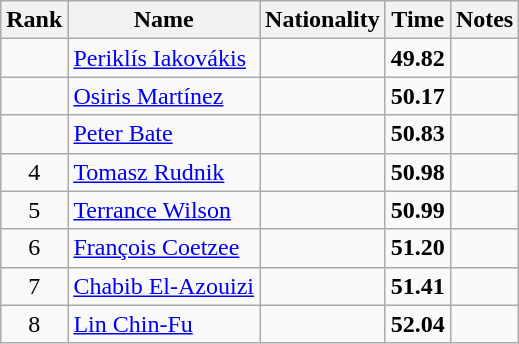<table class="wikitable sortable" style="text-align:center">
<tr>
<th>Rank</th>
<th>Name</th>
<th>Nationality</th>
<th>Time</th>
<th>Notes</th>
</tr>
<tr>
<td></td>
<td align=left><a href='#'>Periklís Iakovákis</a></td>
<td align=left></td>
<td><strong>49.82</strong></td>
<td></td>
</tr>
<tr>
<td></td>
<td align=left><a href='#'>Osiris Martínez</a></td>
<td align=left></td>
<td><strong>50.17</strong></td>
<td></td>
</tr>
<tr>
<td></td>
<td align=left><a href='#'>Peter Bate</a></td>
<td align=left></td>
<td><strong>50.83</strong></td>
<td></td>
</tr>
<tr>
<td>4</td>
<td align=left><a href='#'>Tomasz Rudnik</a></td>
<td align=left></td>
<td><strong>50.98</strong></td>
<td></td>
</tr>
<tr>
<td>5</td>
<td align=left><a href='#'>Terrance Wilson</a></td>
<td align=left></td>
<td><strong>50.99</strong></td>
<td></td>
</tr>
<tr>
<td>6</td>
<td align=left><a href='#'>François Coetzee</a></td>
<td align=left></td>
<td><strong>51.20</strong></td>
<td></td>
</tr>
<tr>
<td>7</td>
<td align=left><a href='#'>Chabib El-Azouizi</a></td>
<td align=left></td>
<td><strong>51.41</strong></td>
<td></td>
</tr>
<tr>
<td>8</td>
<td align=left><a href='#'>Lin Chin-Fu</a></td>
<td align=left></td>
<td><strong>52.04</strong></td>
<td></td>
</tr>
</table>
